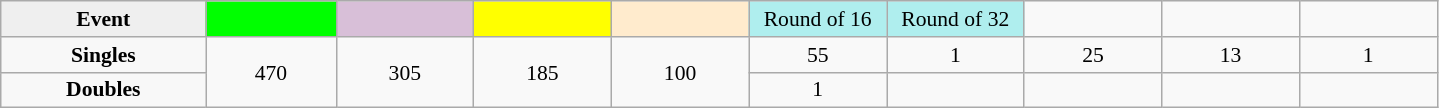<table class=wikitable style=font-size:90%;text-align:center>
<tr>
<td style="width:130px; background:#efefef;"><strong>Event</strong></td>
<td style="width:80px; background:lime;"></td>
<td style="width:85px; background:thistle;"></td>
<td style="width:85px; background:#ff0;"></td>
<td style="width:85px; background:#ffebcd;"></td>
<td style="width:85px; background:#afeeee;">Round of 16</td>
<td style="width:85px; background:#afeeee;">Round of 32</td>
<td width=85></td>
<td width=85></td>
<td width=85></td>
</tr>
<tr>
<th style="background:#f8f8f8;">Singles</th>
<td rowspan=2>470</td>
<td rowspan=2>305</td>
<td rowspan=2>185</td>
<td rowspan=2>100</td>
<td>55</td>
<td>1</td>
<td>25</td>
<td>13</td>
<td>1</td>
</tr>
<tr>
<th style="background:#f8f8f8;">Doubles</th>
<td>1</td>
<td></td>
<td></td>
<td></td>
<td></td>
</tr>
</table>
